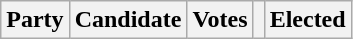<table class="wikitable">
<tr>
<th colspan="2">Party</th>
<th>Candidate</th>
<th>Votes</th>
<th></th>
<th>Elected<br>















</th>
</tr>
</table>
